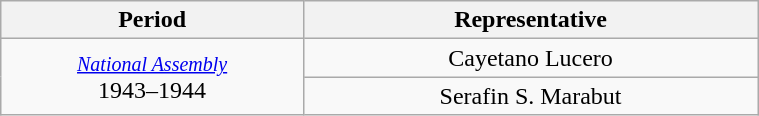<table class="wikitable" style="text-align:center; width:40%;">
<tr>
<th width="40%">Period</th>
<th>Representative</th>
</tr>
<tr>
<td rowspan="2"><small><a href='#'><em>National Assembly</em></a></small><br>1943–1944</td>
<td>Cayetano Lucero</td>
</tr>
<tr>
<td>Serafin S. Marabut</td>
</tr>
</table>
